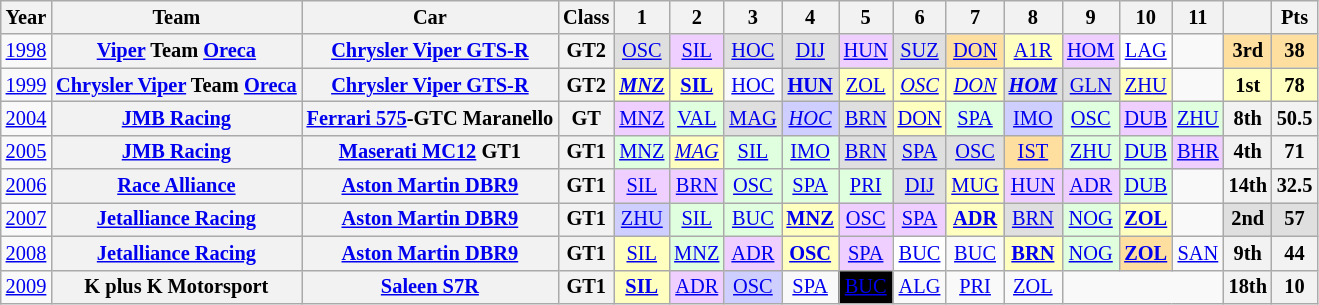<table class="wikitable" style="text-align:center; font-size:85%">
<tr>
<th>Year</th>
<th>Team</th>
<th>Car</th>
<th>Class</th>
<th>1</th>
<th>2</th>
<th>3</th>
<th>4</th>
<th>5</th>
<th>6</th>
<th>7</th>
<th>8</th>
<th>9</th>
<th>10</th>
<th>11</th>
<th></th>
<th>Pts</th>
</tr>
<tr>
<td><a href='#'>1998</a></td>
<th nowrap><a href='#'>Viper</a> Team <a href='#'>Oreca</a></th>
<th nowrap><a href='#'>Chrysler Viper GTS-R</a></th>
<th>GT2</th>
<td style="background:#DFDFDF;"><a href='#'>OSC</a><br></td>
<td style="background:#EFCFFF;"><a href='#'>SIL</a><br></td>
<td style="background:#DFDFDF;"><a href='#'>HOC</a><br></td>
<td style="background:#DFDFDF;"><a href='#'>DIJ</a><br></td>
<td style="background:#EFCFFF;"><a href='#'>HUN</a><br></td>
<td style="background:#DFDFDF;"><a href='#'>SUZ</a><br></td>
<td style="background:#FFDF9F;"><a href='#'>DON</a><br></td>
<td style="background:#FFFFBF;"><a href='#'>A1R</a><br></td>
<td style="background:#EFCFFF;"><a href='#'>HOM</a><br></td>
<td style="background:#FFFFFF;"><a href='#'>LAG</a><br></td>
<td></td>
<th style="background:#FFDF9F;">3rd</th>
<th style="background:#FFDF9F;">38</th>
</tr>
<tr>
<td><a href='#'>1999</a></td>
<th nowrap><a href='#'>Chrysler Viper</a> Team <a href='#'>Oreca</a></th>
<th nowrap><a href='#'>Chrysler Viper GTS-R</a></th>
<th>GT2</th>
<td style="background:#FFFFBF;"><strong><em><a href='#'>MNZ</a></em></strong><br></td>
<td style="background:#FFFFBF;"><strong><a href='#'>SIL</a></strong><br></td>
<td><a href='#'>HOC</a></td>
<td style="background:#DFDFDF;"><strong><a href='#'>HUN</a></strong><br></td>
<td style="background:#FFFFBF;"><a href='#'>ZOL</a><br></td>
<td style="background:#FFFFBF;"><em><a href='#'>OSC</a></em><br></td>
<td style="background:#FFFFBF;"><em><a href='#'>DON</a></em><br></td>
<td style="background:#DFDFDF;"><strong><em><a href='#'>HOM</a></em></strong><br></td>
<td style="background:#DFDFDF;"><a href='#'>GLN</a><br></td>
<td style="background:#FFFFBF;"><a href='#'>ZHU</a><br></td>
<td></td>
<th style="background:#FFFFBF;">1st</th>
<th style="background:#FFFFBF;">78</th>
</tr>
<tr>
<td><a href='#'>2004</a></td>
<th nowrap><a href='#'>JMB Racing</a></th>
<th nowrap><a href='#'>Ferrari 575</a>-GTC Maranello</th>
<th>GT</th>
<td style="background:#EFCFFF;"><a href='#'>MNZ</a><br></td>
<td style="background:#DFFFDF;"><a href='#'>VAL</a><br></td>
<td style="background:#DFDFDF;"><a href='#'>MAG</a><br></td>
<td style="background:#CFCFFF;"><em><a href='#'>HOC</a></em><br></td>
<td style="background:#DFDFDF;"><a href='#'>BRN</a><br></td>
<td style="background:#FFFFBF;"><a href='#'>DON</a><br></td>
<td style="background:#DFFFDF;"><a href='#'>SPA</a><br></td>
<td style="background:#CFCFFF;"><a href='#'>IMO</a><br></td>
<td style="background:#DFFFDF;"><a href='#'>OSC</a><br></td>
<td style="background:#EFCFFF;"><a href='#'>DUB</a><br></td>
<td style="background:#DFFFDF;"><a href='#'>ZHU</a><br></td>
<th>8th</th>
<th>50.5</th>
</tr>
<tr>
<td><a href='#'>2005</a></td>
<th nowrap><a href='#'>JMB Racing</a></th>
<th nowrap><a href='#'>Maserati MC12</a> GT1</th>
<th>GT1</th>
<td style="background:#DFFFDF;"><a href='#'>MNZ</a><br></td>
<td style="background:#FFFFBF;"><em><a href='#'>MAG</a></em><br></td>
<td style="background:#DFFFDF;"><a href='#'>SIL</a><br></td>
<td style="background:#DFFFDF;"><a href='#'>IMO</a><br></td>
<td style="background:#DFDFDF;"><a href='#'>BRN</a><br></td>
<td style="background:#DFDFDF;"><a href='#'>SPA</a><br></td>
<td style="background:#DFDFDF;"><a href='#'>OSC</a><br></td>
<td style="background:#FFDF9F;"><a href='#'>IST</a><br></td>
<td style="background:#DFFFDF;"><a href='#'>ZHU</a><br></td>
<td style="background:#DFFFDF;"><a href='#'>DUB</a><br></td>
<td style="background:#EFCFFF;"><a href='#'>BHR</a><br></td>
<th>4th</th>
<th>71</th>
</tr>
<tr>
<td><a href='#'>2006</a></td>
<th nowrap><a href='#'>Race Alliance</a></th>
<th nowrap><a href='#'>Aston Martin DBR9</a></th>
<th>GT1</th>
<td style="background:#EFCFFF;"><a href='#'>SIL</a><br></td>
<td style="background:#EFCFFF;"><a href='#'>BRN</a><br></td>
<td style="background:#DFFFDF;"><a href='#'>OSC</a><br></td>
<td style="background:#DFFFDF;"><a href='#'>SPA</a><br></td>
<td style="background:#DFFFDF;"><a href='#'>PRI</a><br></td>
<td style="background:#DFDFDF;"><a href='#'>DIJ</a><br></td>
<td style="background:#FFFFBF;"><a href='#'>MUG</a><br></td>
<td style="background:#EFCFFF;"><a href='#'>HUN</a><br></td>
<td style="background:#EFCFFF;"><a href='#'>ADR</a><br></td>
<td style="background:#DFFFDF;"><a href='#'>DUB</a><br></td>
<td></td>
<th>14th</th>
<th>32.5</th>
</tr>
<tr>
<td><a href='#'>2007</a></td>
<th nowrap><a href='#'>Jetalliance Racing</a></th>
<th nowrap><a href='#'>Aston Martin DBR9</a></th>
<th>GT1</th>
<td style="background:#CFCFFF;"><a href='#'>ZHU</a><br></td>
<td style="background:#DFFFDF;"><a href='#'>SIL</a><br></td>
<td style="background:#DFFFDF;"><a href='#'>BUC</a><br></td>
<td style="background:#FFFFBF;"><strong><a href='#'>MNZ</a></strong><br></td>
<td style="background:#EFCFFF;"><a href='#'>OSC</a><br></td>
<td style="background:#EFCFFF;"><a href='#'>SPA</a><br></td>
<td style="background:#FFFFBF;"><strong><a href='#'>ADR</a></strong><br></td>
<td style="background:#DFDFDF;"><a href='#'>BRN</a><br></td>
<td style="background:#DFFFDF;"><a href='#'>NOG</a><br></td>
<td style="background:#FFFFBF;"><strong><a href='#'>ZOL</a></strong><br></td>
<td></td>
<th style="background:#DFDFDF;">2nd</th>
<th style="background:#DFDFDF;">57</th>
</tr>
<tr>
<td><a href='#'>2008</a></td>
<th nowrap><a href='#'>Jetalliance Racing</a></th>
<th nowrap><a href='#'>Aston Martin DBR9</a></th>
<th>GT1</th>
<td style="background:#FFFFBF;"><a href='#'>SIL</a><br></td>
<td style="background:#DFFFDF;"><a href='#'>MNZ</a><br></td>
<td style="background:#EFCFFF;"><a href='#'>ADR</a><br></td>
<td style="background:#FFFFBF;"><strong><a href='#'>OSC</a></strong><br></td>
<td style="background:#EFCFFF;"><a href='#'>SPA</a><br></td>
<td style="background:#FFFFFF;"><a href='#'>BUC</a><br></td>
<td><a href='#'>BUC</a></td>
<td style="background:#FFFFBF;"><strong><a href='#'>BRN</a></strong><br></td>
<td style="background:#DFFFDF;"><a href='#'>NOG</a><br></td>
<td style="background:#FFDF9F;"><strong><a href='#'>ZOL</a></strong><br></td>
<td><a href='#'>SAN</a></td>
<th>9th</th>
<th>44</th>
</tr>
<tr>
<td><a href='#'>2009</a></td>
<th nowrap>K plus K Motorsport</th>
<th nowrap><a href='#'>Saleen S7R</a></th>
<th>GT1</th>
<td style="background:#FFFFBF;"><strong><a href='#'>SIL</a></strong><br></td>
<td style="background:#EFCFFF;"><a href='#'>ADR</a><br></td>
<td style="background:#CFCFFF;"><a href='#'>OSC</a><br></td>
<td><a href='#'>SPA</a></td>
<td style="background:#000; color:white;"><a href='#'><span>BUC</span></a><br></td>
<td><a href='#'>ALG</a></td>
<td><a href='#'>PRI</a></td>
<td><a href='#'>ZOL</a></td>
<td colspan=3></td>
<th>18th</th>
<th>10</th>
</tr>
</table>
